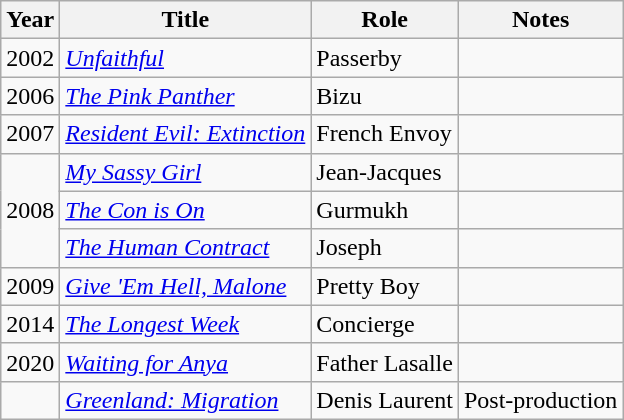<table class="wikitable sortable">
<tr>
<th>Year</th>
<th>Title</th>
<th>Role</th>
<th class="unsortable">Notes</th>
</tr>
<tr>
<td>2002</td>
<td><em><a href='#'>Unfaithful</a></em></td>
<td>Passerby</td>
<td></td>
</tr>
<tr>
<td>2006</td>
<td><em><a href='#'>The Pink Panther</a></em></td>
<td>Bizu</td>
<td></td>
</tr>
<tr>
<td>2007</td>
<td><em><a href='#'>Resident Evil: Extinction</a></em></td>
<td>French Envoy</td>
<td></td>
</tr>
<tr>
<td rowspan="3">2008</td>
<td><em><a href='#'>My Sassy Girl</a></em></td>
<td>Jean-Jacques</td>
<td></td>
</tr>
<tr>
<td><em><a href='#'>The Con is On</a></em></td>
<td>Gurmukh</td>
<td></td>
</tr>
<tr>
<td><em><a href='#'>The Human Contract</a></em></td>
<td>Joseph</td>
<td></td>
</tr>
<tr>
<td>2009</td>
<td><em><a href='#'>Give 'Em Hell, Malone</a></em></td>
<td>Pretty Boy</td>
<td></td>
</tr>
<tr>
<td>2014</td>
<td><em><a href='#'>The Longest Week</a></em></td>
<td>Concierge</td>
<td></td>
</tr>
<tr>
<td>2020</td>
<td><em><a href='#'>Waiting for Anya</a></em></td>
<td>Father Lasalle</td>
<td></td>
</tr>
<tr>
<td></td>
<td><em><a href='#'>Greenland: Migration</a></em></td>
<td>Denis Laurent</td>
<td>Post-production</td>
</tr>
</table>
